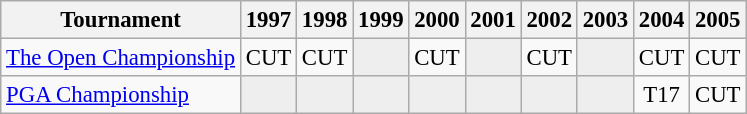<table class="wikitable" style="font-size:95%;text-align:center;">
<tr>
<th>Tournament</th>
<th>1997</th>
<th>1998</th>
<th>1999</th>
<th>2000</th>
<th>2001</th>
<th>2002</th>
<th>2003</th>
<th>2004</th>
<th>2005</th>
</tr>
<tr>
<td align=left><a href='#'>The Open Championship</a></td>
<td>CUT</td>
<td>CUT</td>
<td style="background:#eeeeee;"></td>
<td>CUT</td>
<td style="background:#eeeeee;"></td>
<td>CUT</td>
<td style="background:#eeeeee;"></td>
<td>CUT</td>
<td>CUT</td>
</tr>
<tr>
<td align=left><a href='#'>PGA Championship</a></td>
<td style="background:#eeeeee;"></td>
<td style="background:#eeeeee;"></td>
<td style="background:#eeeeee;"></td>
<td style="background:#eeeeee;"></td>
<td style="background:#eeeeee;"></td>
<td style="background:#eeeeee;"></td>
<td style="background:#eeeeee;"></td>
<td>T17</td>
<td>CUT</td>
</tr>
</table>
